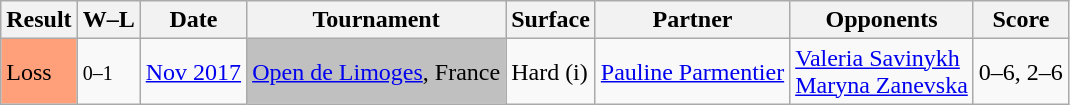<table class="sortable wikitable">
<tr>
<th>Result</th>
<th class="unsortable">W–L</th>
<th>Date</th>
<th>Tournament</th>
<th>Surface</th>
<th>Partner</th>
<th>Opponents</th>
<th class="unsortable">Score</th>
</tr>
<tr>
<td bgcolor=FFA07A>Loss</td>
<td><small>0–1</small></td>
<td><a href='#'>Nov 2017</a></td>
<td bgcolor=silver><a href='#'>Open de Limoges</a>, France</td>
<td>Hard (i)</td>
<td> <a href='#'>Pauline Parmentier</a></td>
<td> <a href='#'>Valeria Savinykh</a> <br>  <a href='#'>Maryna Zanevska</a></td>
<td>0–6, 2–6</td>
</tr>
</table>
